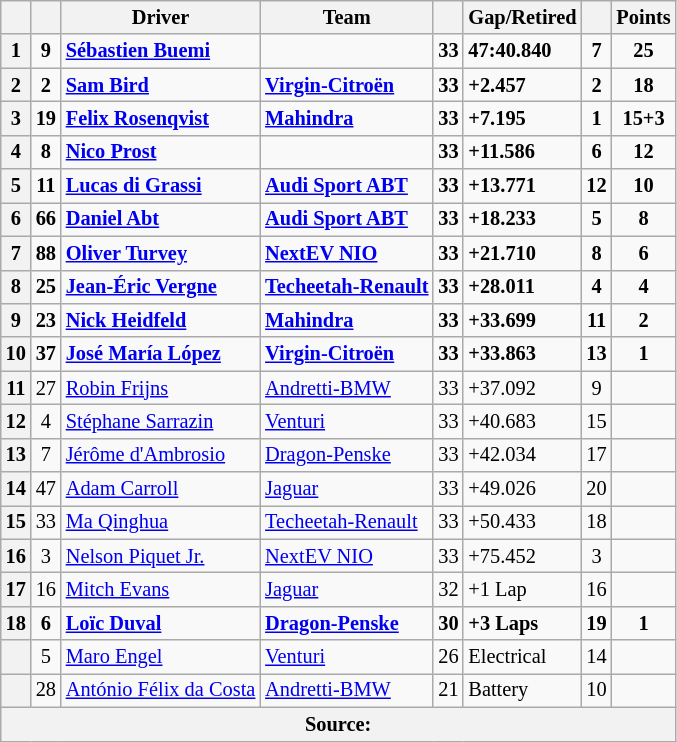<table class="wikitable sortable" style="font-size: 85%">
<tr>
<th scope="col"></th>
<th scope="col"></th>
<th scope="col">Driver</th>
<th scope="col">Team</th>
<th scope="col"></th>
<th scope="col" class="unsortable">Gap/Retired</th>
<th scope="col"></th>
<th scope="col">Points</th>
</tr>
<tr style="font-weight:bold">
<th scope="row">1</th>
<td align="center">9</td>
<td data-sort-value="BUE"> <a href='#'>Sébastien Buemi</a></td>
<td><a href='#'></a></td>
<td align="center">33</td>
<td>47:40.840</td>
<td align="center">7</td>
<td align="center">25</td>
</tr>
<tr style="font-weight:bold">
<th scope="row">2</th>
<td align="center">2</td>
<td data-sort-value="BIR"> <a href='#'>Sam Bird</a></td>
<td><a href='#'>Virgin-Citroën</a></td>
<td align="center">33</td>
<td>+2.457</td>
<td align="center">2</td>
<td align="center">18</td>
</tr>
<tr style="font-weight:bold">
<th scope="row">3</th>
<td align="center">19</td>
<td data-sort-value="ROS"> <a href='#'>Felix Rosenqvist</a></td>
<td><a href='#'>Mahindra</a></td>
<td align="center">33</td>
<td>+7.195</td>
<td align="center">1</td>
<td align="center">15+3</td>
</tr>
<tr style="font-weight:bold">
<th scope="row">4</th>
<td align="center">8</td>
<td data-sort-value="PRO"> <a href='#'>Nico Prost</a></td>
<td><a href='#'></a></td>
<td align="center">33</td>
<td>+11.586</td>
<td align="center">6</td>
<td align="center">12</td>
</tr>
<tr style="font-weight:bold">
<th scope="row">5</th>
<td align="center">11</td>
<td data-sort-value="DIG"> <a href='#'>Lucas di Grassi</a></td>
<td><a href='#'>Audi Sport ABT</a></td>
<td align="center">33</td>
<td>+13.771</td>
<td align="center">12</td>
<td align="center">10</td>
</tr>
<tr style="font-weight:bold">
<th scope="row">6</th>
<td align="center">66</td>
<td data-sort-value="ABT"> <a href='#'>Daniel Abt</a></td>
<td><a href='#'>Audi Sport ABT</a></td>
<td align="center">33</td>
<td>+18.233</td>
<td align="center">5</td>
<td align="center">8</td>
</tr>
<tr style="font-weight:bold">
<th scope="row">7</th>
<td align="center">88</td>
<td data-sort-value="TUR"> <a href='#'>Oliver Turvey</a></td>
<td><a href='#'>NextEV NIO</a></td>
<td align="center">33</td>
<td>+21.710</td>
<td align="center">8</td>
<td align="center">6</td>
</tr>
<tr style="font-weight:bold">
<th scope="row">8</th>
<td align="center">25</td>
<td data-sort-value="VER"> <a href='#'>Jean-Éric Vergne</a></td>
<td><a href='#'>Techeetah-Renault</a></td>
<td align="center">33</td>
<td>+28.011</td>
<td align="center">4</td>
<td align="center">4</td>
</tr>
<tr style="font-weight:bold">
<th scope="row">9</th>
<td align="center">23</td>
<td data-sort-value="HEI"> <a href='#'>Nick Heidfeld</a></td>
<td><a href='#'>Mahindra</a></td>
<td align="center">33</td>
<td>+33.699</td>
<td align="center">11</td>
<td align="center">2</td>
</tr>
<tr style="font-weight:bold">
<th scope="row">10</th>
<td align="center">37</td>
<td data-sort-value="LOP"> <a href='#'>José María López</a></td>
<td><a href='#'>Virgin-Citroën</a></td>
<td align="center">33</td>
<td>+33.863</td>
<td align="center">13</td>
<td align="center">1</td>
</tr>
<tr>
<th scope="row">11</th>
<td align="center">27</td>
<td data-sort-value="FRI"> <a href='#'>Robin Frijns</a></td>
<td><a href='#'>Andretti-BMW</a></td>
<td align="center">33</td>
<td>+37.092</td>
<td align="center">9</td>
<td></td>
</tr>
<tr>
<th scope="row">12</th>
<td align="center">4</td>
<td data-sort-value="SAR"> <a href='#'>Stéphane Sarrazin</a></td>
<td><a href='#'>Venturi</a></td>
<td align="center">33</td>
<td>+40.683</td>
<td align="center">15</td>
<td></td>
</tr>
<tr>
<th scope="row">13</th>
<td align="center">7</td>
<td data-sort-value="DAM"> <a href='#'>Jérôme d'Ambrosio</a></td>
<td><a href='#'>Dragon-Penske</a></td>
<td align="center">33</td>
<td>+42.034</td>
<td align="center">17</td>
<td></td>
</tr>
<tr>
<th scope="row">14</th>
<td align="center">47</td>
<td data-sort-value="CAR"> <a href='#'>Adam Carroll</a></td>
<td><a href='#'>Jaguar</a></td>
<td align="center">33</td>
<td>+49.026</td>
<td align="center">20</td>
<td></td>
</tr>
<tr>
<th scope="row">15</th>
<td align="center">33</td>
<td data-sort-value="MA"> <a href='#'>Ma Qinghua</a></td>
<td><a href='#'>Techeetah-Renault</a></td>
<td align="center">33</td>
<td>+50.433</td>
<td align="center">18</td>
<td></td>
</tr>
<tr>
<th scope="row">16</th>
<td align="center">3</td>
<td data-sort-value="PIQ"> <a href='#'>Nelson Piquet Jr.</a></td>
<td><a href='#'>NextEV NIO</a></td>
<td align="center">33</td>
<td>+75.452</td>
<td align="center">3</td>
<td></td>
</tr>
<tr>
<th scope="row">17</th>
<td align="center">16</td>
<td data-sort-value="EVA"> <a href='#'>Mitch Evans</a></td>
<td><a href='#'>Jaguar</a></td>
<td align="center">32</td>
<td>+1 Lap</td>
<td align="center">16</td>
<td></td>
</tr>
<tr style="font-weight:bold">
<th scope="row">18</th>
<td align="center">6</td>
<td data-sort-value="DUV"> <strong><a href='#'>Loïc Duval</a></strong></td>
<td><a href='#'><strong>Dragon-Penske</strong></a></td>
<td align="center">30</td>
<td>+3 Laps</td>
<td align="center">19</td>
<td align="center"><strong>1</strong></td>
</tr>
<tr>
<th scope="row" data-sort-value="19"></th>
<td align="center">5</td>
<td data-sort-value="ENG"> <a href='#'>Maro Engel</a></td>
<td><a href='#'>Venturi</a></td>
<td align="center">26</td>
<td>Electrical</td>
<td align="center">14</td>
<td></td>
</tr>
<tr>
<th scope="row" data-sort-value="20"></th>
<td align="center">28</td>
<td data-sort-value="DAC"> <a href='#'>António Félix da Costa</a></td>
<td><a href='#'>Andretti-BMW</a></td>
<td align="center">21</td>
<td>Battery</td>
<td align="center">10</td>
<td></td>
</tr>
<tr>
<th colspan="8">Source:</th>
</tr>
</table>
